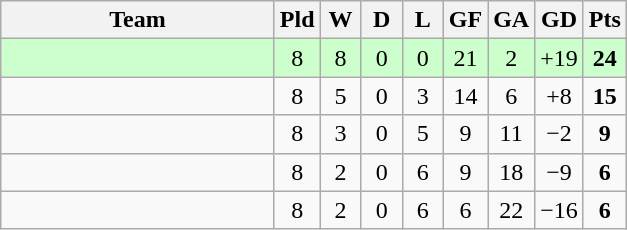<table class="wikitable" style="text-align: center;">
<tr>
<th width="175">Team</th>
<th width="20">Pld</th>
<th width="20">W</th>
<th width="20">D</th>
<th width="20">L</th>
<th width="20">GF</th>
<th width="20">GA</th>
<th width="20">GD</th>
<th width="20">Pts</th>
</tr>
<tr bgcolor="#ccffcc">
<td align="left"></td>
<td>8</td>
<td>8</td>
<td>0</td>
<td>0</td>
<td>21</td>
<td>2</td>
<td>+19</td>
<td><strong>24</strong></td>
</tr>
<tr>
<td align="left"></td>
<td>8</td>
<td>5</td>
<td>0</td>
<td>3</td>
<td>14</td>
<td>6</td>
<td>+8</td>
<td><strong>15</strong></td>
</tr>
<tr>
<td align="left"></td>
<td>8</td>
<td>3</td>
<td>0</td>
<td>5</td>
<td>9</td>
<td>11</td>
<td>−2</td>
<td><strong>9</strong></td>
</tr>
<tr>
<td align="left"></td>
<td>8</td>
<td>2</td>
<td>0</td>
<td>6</td>
<td>9</td>
<td>18</td>
<td>−9</td>
<td><strong>6</strong></td>
</tr>
<tr>
<td align="left"></td>
<td>8</td>
<td>2</td>
<td>0</td>
<td>6</td>
<td>6</td>
<td>22</td>
<td>−16</td>
<td><strong>6</strong></td>
</tr>
</table>
